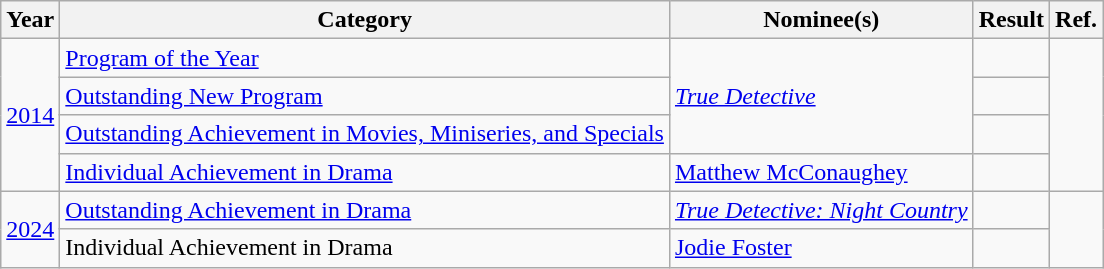<table class="wikitable plainrowheaders">
<tr>
<th>Year</th>
<th>Category</th>
<th>Nominee(s)</th>
<th>Result</th>
<th>Ref.</th>
</tr>
<tr>
<td rowspan="4"><a href='#'>2014</a></td>
<td><a href='#'>Program of the Year</a></td>
<td rowspan="3"><em><a href='#'>True Detective</a></em></td>
<td></td>
<td align="center" rowspan="4"> <br> </td>
</tr>
<tr>
<td><a href='#'>Outstanding New Program</a></td>
<td></td>
</tr>
<tr>
<td><a href='#'>Outstanding Achievement in Movies, Miniseries, and Specials</a></td>
<td></td>
</tr>
<tr>
<td><a href='#'>Individual Achievement in Drama</a></td>
<td><a href='#'>Matthew McConaughey</a></td>
<td></td>
</tr>
<tr>
<td rowspan="2"><a href='#'>2024</a></td>
<td><a href='#'>Outstanding Achievement in Drama</a></td>
<td><em><a href='#'>True Detective: Night Country</a></em></td>
<td></td>
<td align="center" rowspan="2"></td>
</tr>
<tr>
<td>Individual Achievement in Drama</td>
<td><a href='#'>Jodie Foster</a></td>
<td></td>
</tr>
</table>
